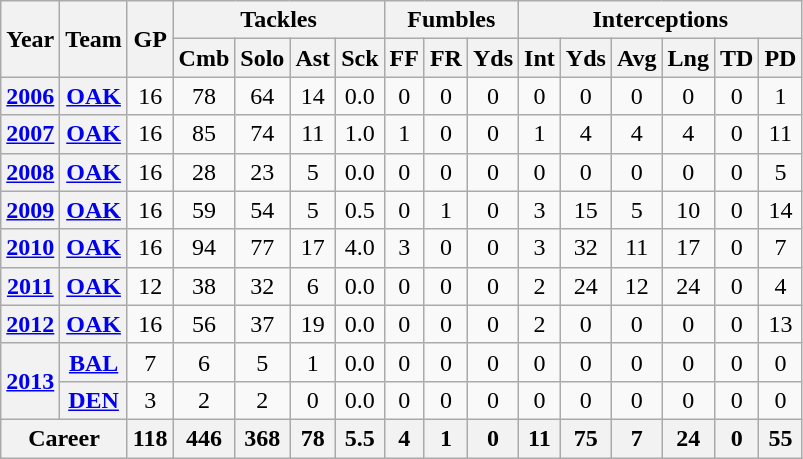<table class=wikitable style="text-align:center;">
<tr>
<th rowspan="2">Year</th>
<th rowspan="2">Team</th>
<th rowspan="2">GP</th>
<th colspan="4">Tackles</th>
<th colspan="3">Fumbles</th>
<th colspan="6">Interceptions</th>
</tr>
<tr>
<th>Cmb</th>
<th>Solo</th>
<th>Ast</th>
<th>Sck</th>
<th>FF</th>
<th>FR</th>
<th>Yds</th>
<th>Int</th>
<th>Yds</th>
<th>Avg</th>
<th>Lng</th>
<th>TD</th>
<th>PD</th>
</tr>
<tr>
<th><a href='#'>2006</a></th>
<th><a href='#'>OAK</a></th>
<td>16</td>
<td>78</td>
<td>64</td>
<td>14</td>
<td>0.0</td>
<td>0</td>
<td>0</td>
<td>0</td>
<td>0</td>
<td>0</td>
<td>0</td>
<td>0</td>
<td>0</td>
<td>1</td>
</tr>
<tr>
<th><a href='#'>2007</a></th>
<th><a href='#'>OAK</a></th>
<td>16</td>
<td>85</td>
<td>74</td>
<td>11</td>
<td>1.0</td>
<td>1</td>
<td>0</td>
<td>0</td>
<td>1</td>
<td>4</td>
<td>4</td>
<td>4</td>
<td>0</td>
<td>11</td>
</tr>
<tr>
<th><a href='#'>2008</a></th>
<th><a href='#'>OAK</a></th>
<td>16</td>
<td>28</td>
<td>23</td>
<td>5</td>
<td>0.0</td>
<td>0</td>
<td>0</td>
<td>0</td>
<td>0</td>
<td>0</td>
<td>0</td>
<td>0</td>
<td>0</td>
<td>5</td>
</tr>
<tr>
<th><a href='#'>2009</a></th>
<th><a href='#'>OAK</a></th>
<td>16</td>
<td>59</td>
<td>54</td>
<td>5</td>
<td>0.5</td>
<td>0</td>
<td>1</td>
<td>0</td>
<td>3</td>
<td>15</td>
<td>5</td>
<td>10</td>
<td>0</td>
<td>14</td>
</tr>
<tr>
<th><a href='#'>2010</a></th>
<th><a href='#'>OAK</a></th>
<td>16</td>
<td>94</td>
<td>77</td>
<td>17</td>
<td>4.0</td>
<td>3</td>
<td>0</td>
<td>0</td>
<td>3</td>
<td>32</td>
<td>11</td>
<td>17</td>
<td>0</td>
<td>7</td>
</tr>
<tr>
<th><a href='#'>2011</a></th>
<th><a href='#'>OAK</a></th>
<td>12</td>
<td>38</td>
<td>32</td>
<td>6</td>
<td>0.0</td>
<td>0</td>
<td>0</td>
<td>0</td>
<td>2</td>
<td>24</td>
<td>12</td>
<td>24</td>
<td>0</td>
<td>4</td>
</tr>
<tr>
<th><a href='#'>2012</a></th>
<th><a href='#'>OAK</a></th>
<td>16</td>
<td>56</td>
<td>37</td>
<td>19</td>
<td>0.0</td>
<td>0</td>
<td>0</td>
<td>0</td>
<td>2</td>
<td>0</td>
<td>0</td>
<td>0</td>
<td>0</td>
<td>13</td>
</tr>
<tr>
<th rowspan="2"><a href='#'>2013</a></th>
<th><a href='#'>BAL</a></th>
<td>7</td>
<td>6</td>
<td>5</td>
<td>1</td>
<td>0.0</td>
<td>0</td>
<td>0</td>
<td>0</td>
<td>0</td>
<td>0</td>
<td>0</td>
<td>0</td>
<td>0</td>
<td>0</td>
</tr>
<tr>
<th><a href='#'>DEN</a></th>
<td>3</td>
<td>2</td>
<td>2</td>
<td>0</td>
<td>0.0</td>
<td>0</td>
<td>0</td>
<td>0</td>
<td>0</td>
<td>0</td>
<td>0</td>
<td>0</td>
<td>0</td>
<td>0</td>
</tr>
<tr>
<th colspan="2">Career</th>
<th>118</th>
<th>446</th>
<th>368</th>
<th>78</th>
<th>5.5</th>
<th>4</th>
<th>1</th>
<th>0</th>
<th>11</th>
<th>75</th>
<th>7</th>
<th>24</th>
<th>0</th>
<th>55</th>
</tr>
</table>
